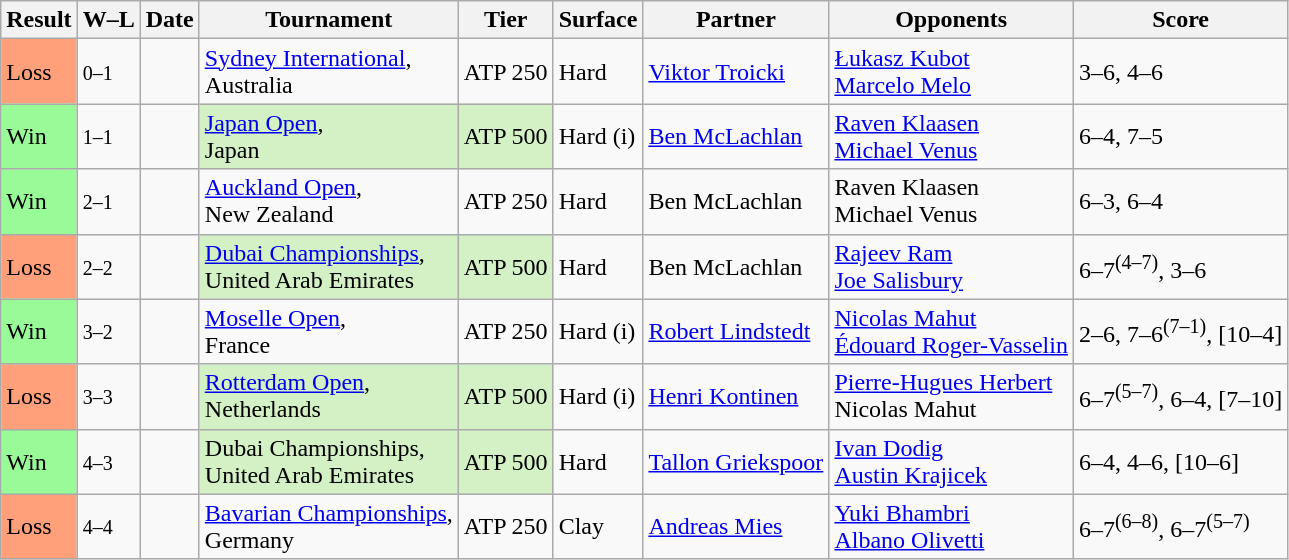<table class="sortable wikitable nowrap">
<tr>
<th>Result</th>
<th class="unsortable">W–L</th>
<th>Date</th>
<th>Tournament</th>
<th>Tier</th>
<th>Surface</th>
<th>Partner</th>
<th>Opponents</th>
<th class="unsortable">Score</th>
</tr>
<tr>
<td bgcolor=ffa07a>Loss</td>
<td><small>0–1</small></td>
<td><a href='#'></a></td>
<td><a href='#'>Sydney International</a>, <br> Australia</td>
<td>ATP 250</td>
<td>Hard</td>
<td> <a href='#'>Viktor Troicki</a></td>
<td> <a href='#'>Łukasz Kubot</a><br> <a href='#'>Marcelo Melo</a></td>
<td>3–6, 4–6</td>
</tr>
<tr>
<td bgcolor=98fb98>Win</td>
<td><small>1–1</small></td>
<td><a href='#'></a></td>
<td bgcolor=d4f1c5><a href='#'>Japan Open</a>, <br> Japan</td>
<td bgcolor=d4f1c5>ATP 500</td>
<td>Hard (i)</td>
<td> <a href='#'>Ben McLachlan</a></td>
<td> <a href='#'>Raven Klaasen</a><br> <a href='#'>Michael Venus</a></td>
<td>6–4, 7–5</td>
</tr>
<tr>
<td bgcolor=98fb98>Win</td>
<td><small>2–1</small></td>
<td><a href='#'></a></td>
<td><a href='#'>Auckland Open</a>, <br> New Zealand</td>
<td>ATP 250</td>
<td>Hard</td>
<td> Ben McLachlan</td>
<td> Raven Klaasen<br> Michael Venus</td>
<td>6–3, 6–4</td>
</tr>
<tr>
<td bgcolor=ffa07a>Loss</td>
<td><small>2–2</small></td>
<td><a href='#'></a></td>
<td bgcolor=d4f1c5><a href='#'>Dubai Championships</a>, <br> United Arab Emirates</td>
<td bgcolor=d4f1c5>ATP 500</td>
<td>Hard</td>
<td> Ben McLachlan</td>
<td> <a href='#'>Rajeev Ram</a><br> <a href='#'>Joe Salisbury</a></td>
<td>6–7<sup>(4–7)</sup>, 3–6</td>
</tr>
<tr>
<td bgcolor=98FB98>Win</td>
<td><small>3–2</small></td>
<td><a href='#'></a></td>
<td><a href='#'>Moselle Open</a>, <br> France</td>
<td>ATP 250</td>
<td>Hard (i)</td>
<td> <a href='#'>Robert Lindstedt</a></td>
<td> <a href='#'>Nicolas Mahut</a><br> <a href='#'>Édouard Roger-Vasselin</a></td>
<td>2–6, 7–6<sup>(7–1)</sup>, [10–4]</td>
</tr>
<tr>
<td bgcolor=ffa07a>Loss</td>
<td><small>3–3</small></td>
<td><a href='#'></a></td>
<td bgcolor=d4f1c5><a href='#'>Rotterdam Open</a>, <br> Netherlands</td>
<td bgcolor=d4f1c5>ATP 500</td>
<td>Hard (i)</td>
<td> <a href='#'>Henri Kontinen</a></td>
<td> <a href='#'>Pierre-Hugues Herbert</a><br> Nicolas Mahut</td>
<td>6–7<sup>(5–7)</sup>, 6–4, [7–10]</td>
</tr>
<tr>
<td bgcolor=98fb98>Win</td>
<td><small>4–3</small></td>
<td><a href='#'></a></td>
<td bgcolor=d4f1c5>Dubai Championships, <br> United Arab Emirates</td>
<td bgcolor=d4f1c5>ATP 500</td>
<td>Hard</td>
<td> <a href='#'>Tallon Griekspoor</a></td>
<td> <a href='#'>Ivan Dodig</a><br> <a href='#'>Austin Krajicek</a></td>
<td>6–4, 4–6, [10–6]</td>
</tr>
<tr>
<td bgcolor=ffa07a>Loss</td>
<td><small>4–4</small></td>
<td><a href='#'></a></td>
<td><a href='#'>Bavarian Championships</a>, <br> Germany</td>
<td>ATP 250</td>
<td>Clay</td>
<td> <a href='#'>Andreas Mies</a></td>
<td> <a href='#'>Yuki Bhambri</a><br> <a href='#'>Albano Olivetti</a></td>
<td>6–7<sup>(6–8)</sup>, 6–7<sup>(5–7)</sup></td>
</tr>
</table>
